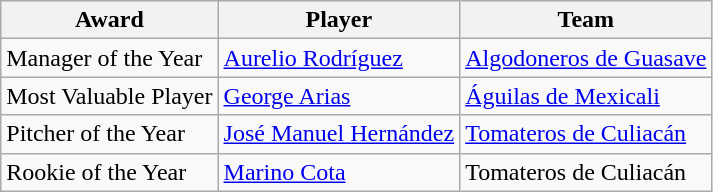<table class="wikitable">
<tr>
<th>Award</th>
<th>Player</th>
<th>Team</th>
</tr>
<tr>
<td scope="row">Manager of the Year</td>
<td> <a href='#'>Aurelio Rodríguez</a></td>
<td><a href='#'>Algodoneros de Guasave</a></td>
</tr>
<tr>
<td scope="row">Most Valuable Player</td>
<td> <a href='#'>George Arias</a></td>
<td><a href='#'>Águilas de Mexicali</a></td>
</tr>
<tr>
<td scope="row">Pitcher of the Year</td>
<td> <a href='#'>José Manuel Hernández</a></td>
<td><a href='#'>Tomateros de Culiacán</a></td>
</tr>
<tr>
<td scope="row">Rookie of the Year</td>
<td> <a href='#'>Marino Cota</a></td>
<td>Tomateros de Culiacán</td>
</tr>
</table>
